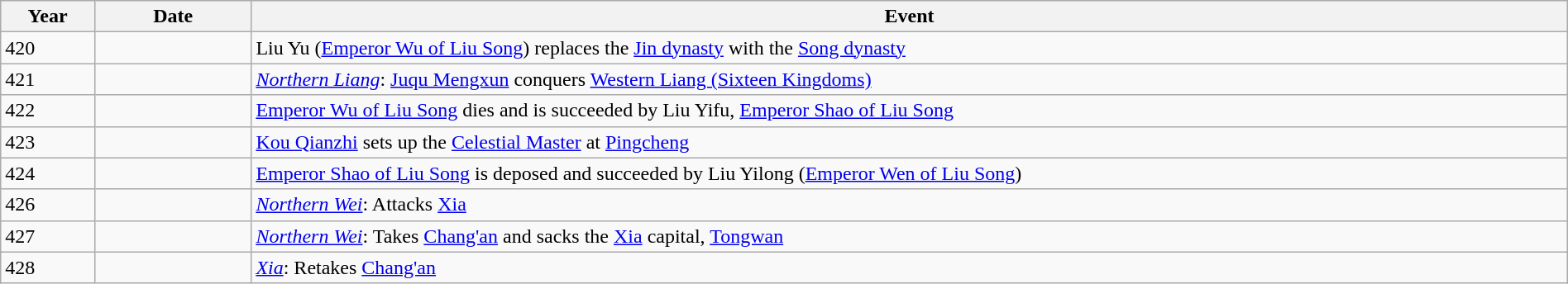<table class="wikitable" style="width:100%;">
<tr>
<th style="width:6%">Year</th>
<th style="width:10%">Date</th>
<th>Event</th>
</tr>
<tr>
<td>420</td>
<td></td>
<td>Liu Yu (<a href='#'>Emperor Wu of Liu Song</a>) replaces the <a href='#'>Jin dynasty</a> with the <a href='#'>Song dynasty</a></td>
</tr>
<tr>
<td>421</td>
<td></td>
<td><em><a href='#'>Northern Liang</a></em>: <a href='#'>Juqu Mengxun</a> conquers <a href='#'>Western Liang (Sixteen Kingdoms)</a></td>
</tr>
<tr>
<td>422</td>
<td></td>
<td><a href='#'>Emperor Wu of Liu Song</a> dies and is succeeded by Liu Yifu, <a href='#'>Emperor Shao of Liu Song</a></td>
</tr>
<tr>
<td>423</td>
<td></td>
<td><a href='#'>Kou Qianzhi</a> sets up the <a href='#'>Celestial Master</a> at <a href='#'>Pingcheng</a></td>
</tr>
<tr>
<td>424</td>
<td></td>
<td><a href='#'>Emperor Shao of Liu Song</a> is deposed and succeeded by Liu Yilong (<a href='#'>Emperor Wen of Liu Song</a>)</td>
</tr>
<tr>
<td>426</td>
<td></td>
<td><em><a href='#'>Northern Wei</a></em>: Attacks <a href='#'>Xia</a></td>
</tr>
<tr>
<td>427</td>
<td></td>
<td><em><a href='#'>Northern Wei</a></em>: Takes <a href='#'>Chang'an</a> and sacks the <a href='#'>Xia</a> capital, <a href='#'>Tongwan</a></td>
</tr>
<tr>
<td>428</td>
<td></td>
<td><em><a href='#'>Xia</a></em>: Retakes <a href='#'>Chang'an</a></td>
</tr>
</table>
